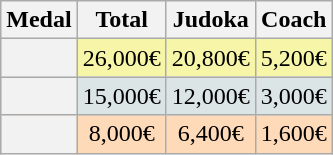<table class=wikitable style="text-align:center;">
<tr>
<th>Medal</th>
<th>Total</th>
<th>Judoka</th>
<th>Coach</th>
</tr>
<tr bgcolor=F7F6A8>
<th></th>
<td>26,000€</td>
<td>20,800€</td>
<td>5,200€</td>
</tr>
<tr bgcolor=DCE5E5>
<th></th>
<td>15,000€</td>
<td>12,000€</td>
<td>3,000€</td>
</tr>
<tr bgcolor=FFDAB9>
<th></th>
<td>8,000€</td>
<td>6,400€</td>
<td>1,600€</td>
</tr>
</table>
